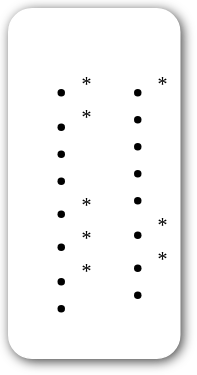<table style=" border-radius:1em; box-shadow: 0.1em 0.1em 0.5em rgba(0,0,0,0.75); background-color: white; border: 1px solid white; padding: 5px;">
<tr style="vertical-align:top;">
<td><br><ul><li><sup>*</sup></li><li><sup>*</sup></li><li></li><li></li><li><sup>*</sup></li><li><sup>*</sup></li><li><sup>*</sup></li><li></li></ul></td>
<td valign="top"><br><ul><li><sup>*</sup></li><li></li><li></li><li></li><li></li><li><sup>*</sup></li><li><sup>*</sup></li><li></li></ul></td>
</tr>
</table>
